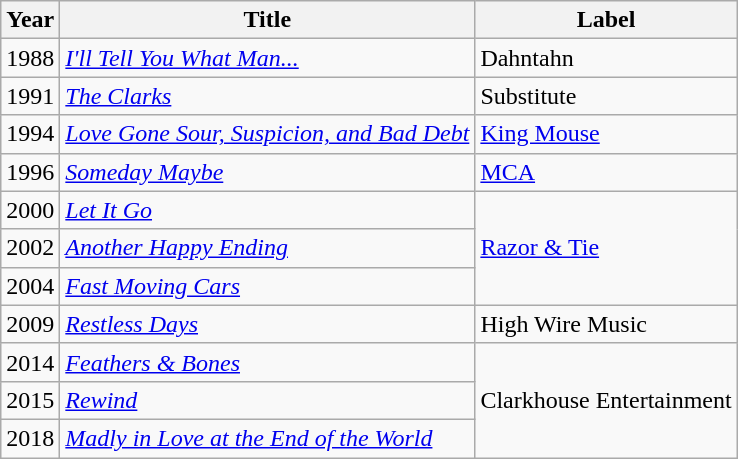<table class="wikitable">
<tr>
<th>Year</th>
<th>Title</th>
<th>Label</th>
</tr>
<tr>
<td>1988</td>
<td><em><a href='#'>I'll Tell You What Man...</a></em></td>
<td>Dahntahn</td>
</tr>
<tr>
<td>1991</td>
<td><em><a href='#'>The Clarks</a></em></td>
<td>Substitute</td>
</tr>
<tr>
<td>1994</td>
<td><em><a href='#'>Love Gone Sour, Suspicion, and Bad Debt</a></em></td>
<td><a href='#'>King Mouse</a></td>
</tr>
<tr>
<td>1996</td>
<td><em><a href='#'>Someday Maybe</a></em></td>
<td><a href='#'>MCA</a></td>
</tr>
<tr>
<td>2000</td>
<td><em><a href='#'>Let It Go</a></em></td>
<td rowspan="3"><a href='#'>Razor & Tie</a></td>
</tr>
<tr>
<td>2002</td>
<td><em><a href='#'>Another Happy Ending</a></em></td>
</tr>
<tr>
<td>2004</td>
<td><em><a href='#'>Fast Moving Cars</a></em></td>
</tr>
<tr>
<td>2009</td>
<td><em><a href='#'>Restless Days</a></em></td>
<td>High Wire Music</td>
</tr>
<tr>
<td>2014</td>
<td><em><a href='#'>Feathers & Bones</a></em></td>
<td rowspan="3">Clarkhouse Entertainment</td>
</tr>
<tr>
<td>2015</td>
<td><em><a href='#'>Rewind</a></em></td>
</tr>
<tr>
<td>2018</td>
<td><em><a href='#'>Madly in Love at the End of the World</a></em></td>
</tr>
</table>
